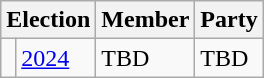<table class="wikitable">
<tr>
<th colspan="2">Election</th>
<th>Member</th>
<th>Party</th>
</tr>
<tr>
<td></td>
<td><a href='#'>2024</a></td>
<td>TBD</td>
<td>TBD</td>
</tr>
</table>
